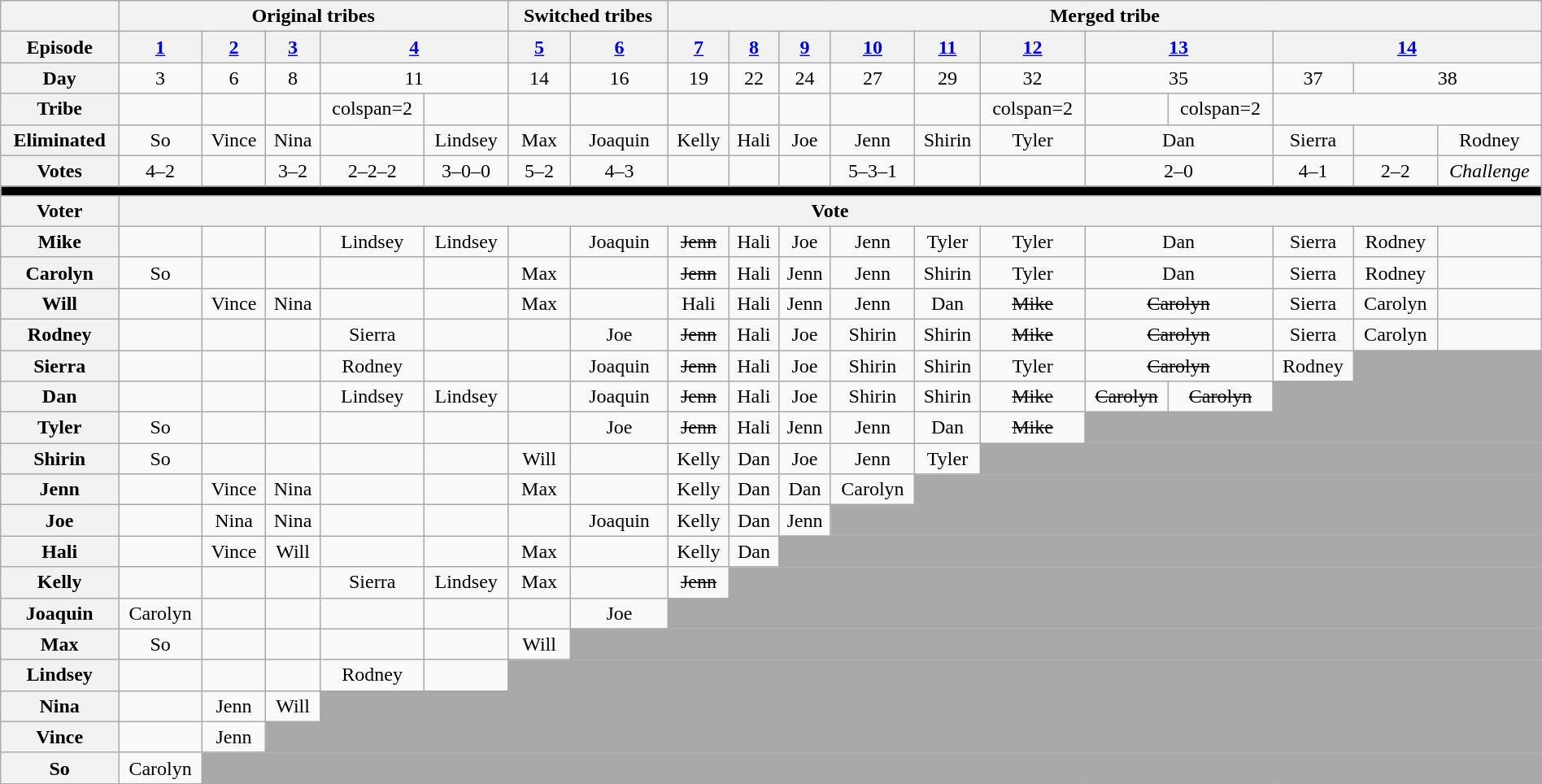<table class="wikitable" style="text-align:center; width:100%">
<tr>
<th></th>
<th colspan=5>Original tribes</th>
<th colspan=2>Switched tribes</th>
<th colspan=12>Merged tribe</th>
</tr>
<tr>
<th>Episode</th>
<th><a href='#'>1</a></th>
<th><a href='#'>2</a></th>
<th><a href='#'>3</a></th>
<th colspan=2><a href='#'>4</a></th>
<th><a href='#'>5</a></th>
<th><a href='#'>6</a></th>
<th><a href='#'>7</a></th>
<th><a href='#'>8</a></th>
<th><a href='#'>9</a></th>
<th><a href='#'>10</a></th>
<th><a href='#'>11</a></th>
<th><a href='#'>12</a></th>
<th colspan=2><a href='#'>13</a></th>
<th colspan=3><a href='#'>14</a></th>
</tr>
<tr>
<th>Day</th>
<td>3</td>
<td>6</td>
<td>8</td>
<td colspan=2>11</td>
<td>14</td>
<td>16</td>
<td>19</td>
<td>22</td>
<td>24</td>
<td>27</td>
<td>29</td>
<td>32</td>
<td colspan=2>35</td>
<td>37</td>
<td colspan=2>38</td>
</tr>
<tr>
<th>Tribe</th>
<td></td>
<td></td>
<td></td>
<td>colspan=2 </td>
<td></td>
<td></td>
<td></td>
<td></td>
<td></td>
<td></td>
<td></td>
<td></td>
<td>colspan=2 </td>
<td></td>
<td>colspan=2 </td>
</tr>
<tr>
<th>Eliminated</th>
<td>So</td>
<td>Vince</td>
<td>Nina</td>
<td></td>
<td>Lindsey</td>
<td>Max</td>
<td>Joaquin</td>
<td>Kelly</td>
<td>Hali</td>
<td>Joe</td>
<td>Jenn</td>
<td>Shirin</td>
<td>Tyler</td>
<td colspan=2>Dan</td>
<td>Sierra</td>
<td></td>
<td>Rodney</td>
</tr>
<tr>
<th>Votes</th>
<td>4–2</td>
<td></td>
<td>3–2</td>
<td>2–2–2</td>
<td>3–0–0</td>
<td>5–2</td>
<td>4–3</td>
<td></td>
<td></td>
<td></td>
<td>5–3–1</td>
<td></td>
<td></td>
<td colspan=2>2–0</td>
<td>4–1</td>
<td>2–2</td>
<td><em>Challenge</em></td>
</tr>
<tr>
<td bgcolor=black colspan=22></td>
</tr>
<tr>
<th>Voter</th>
<th colspan=19>Vote</th>
</tr>
<tr>
<th>Mike</th>
<td></td>
<td></td>
<td></td>
<td>Lindsey</td>
<td>Lindsey</td>
<td></td>
<td>Joaquin</td>
<td><s>Jenn</s></td>
<td>Hali</td>
<td>Joe</td>
<td>Jenn</td>
<td>Tyler</td>
<td>Tyler</td>
<td colspan=2>Dan</td>
<td>Sierra</td>
<td>Rodney</td>
<td></td>
</tr>
<tr>
<th>Carolyn</th>
<td>So</td>
<td></td>
<td></td>
<td></td>
<td></td>
<td>Max</td>
<td></td>
<td><s>Jenn</s></td>
<td>Hali</td>
<td>Jenn</td>
<td>Jenn</td>
<td>Shirin</td>
<td>Tyler</td>
<td colspan=2>Dan</td>
<td>Sierra</td>
<td>Rodney</td>
<td></td>
</tr>
<tr>
<th>Will</th>
<td></td>
<td>Vince</td>
<td>Nina</td>
<td></td>
<td></td>
<td>Max</td>
<td></td>
<td>Hali</td>
<td>Hali</td>
<td>Jenn</td>
<td>Jenn</td>
<td>Dan</td>
<td><s>Mike</s></td>
<td colspan=2><s>Carolyn</s></td>
<td>Sierra</td>
<td>Carolyn</td>
<td></td>
</tr>
<tr>
<th>Rodney</th>
<td></td>
<td></td>
<td></td>
<td>Sierra</td>
<td></td>
<td></td>
<td>Joe</td>
<td><s>Jenn</s></td>
<td>Hali</td>
<td>Joe</td>
<td>Shirin</td>
<td>Shirin</td>
<td><s>Mike</s></td>
<td colspan=2><s>Carolyn</s></td>
<td>Sierra</td>
<td>Carolyn</td>
<td></td>
</tr>
<tr>
<th>Sierra</th>
<td></td>
<td></td>
<td></td>
<td>Rodney</td>
<td></td>
<td></td>
<td>Joaquin</td>
<td><s>Jenn</s></td>
<td>Hali</td>
<td>Joe</td>
<td>Shirin</td>
<td>Shirin</td>
<td>Tyler</td>
<td colspan=2><s>Carolyn</s></td>
<td>Rodney</td>
<td bgcolor=darkgrey colspan=2></td>
</tr>
<tr>
<th>Dan</th>
<td></td>
<td></td>
<td></td>
<td>Lindsey</td>
<td>Lindsey</td>
<td></td>
<td>Joaquin</td>
<td><s>Jenn</s></td>
<td>Hali</td>
<td>Joe</td>
<td>Shirin</td>
<td>Shirin</td>
<td><s>Mike</s></td>
<td><s>Carolyn</s></td>
<td><s>Carolyn</s></td>
<td bgcolor=darkgrey colspan=3></td>
</tr>
<tr>
<th>Tyler</th>
<td>So</td>
<td></td>
<td></td>
<td></td>
<td></td>
<td></td>
<td>Joe</td>
<td><s>Jenn</s></td>
<td>Hali</td>
<td>Jenn</td>
<td>Jenn</td>
<td>Dan</td>
<td><s>Mike</s></td>
<td bgcolor=darkgrey colspan=5></td>
</tr>
<tr>
<th>Shirin</th>
<td>So</td>
<td></td>
<td></td>
<td></td>
<td></td>
<td>Will</td>
<td></td>
<td>Kelly</td>
<td>Dan</td>
<td>Joe</td>
<td>Jenn</td>
<td>Tyler</td>
<td bgcolor=darkgrey colspan=6></td>
</tr>
<tr>
<th>Jenn</th>
<td></td>
<td>Vince</td>
<td>Nina</td>
<td></td>
<td></td>
<td>Max</td>
<td></td>
<td>Kelly</td>
<td>Dan</td>
<td>Dan</td>
<td>Carolyn</td>
<td bgcolor=darkgrey colspan=7></td>
</tr>
<tr>
<th>Joe</th>
<td></td>
<td>Nina</td>
<td>Nina</td>
<td></td>
<td></td>
<td></td>
<td>Joaquin</td>
<td>Kelly</td>
<td>Dan</td>
<td>Jenn</td>
<td bgcolor=darkgrey colspan=8></td>
</tr>
<tr>
<th>Hali</th>
<td></td>
<td>Vince</td>
<td>Will</td>
<td></td>
<td></td>
<td>Max</td>
<td></td>
<td>Kelly</td>
<td>Dan</td>
<td bgcolor=darkgrey colspan=9></td>
</tr>
<tr>
<th>Kelly</th>
<td></td>
<td></td>
<td></td>
<td>Sierra</td>
<td>Lindsey</td>
<td>Max</td>
<td></td>
<td><s>Jenn</s></td>
<td bgcolor=darkgrey colspan=10></td>
</tr>
<tr>
<th>Joaquin</th>
<td>Carolyn</td>
<td></td>
<td></td>
<td></td>
<td></td>
<td></td>
<td>Joe</td>
<td bgcolor=darkgrey colspan=11></td>
</tr>
<tr>
<th>Max</th>
<td>So</td>
<td></td>
<td></td>
<td></td>
<td></td>
<td>Will</td>
<td bgcolor=darkgrey colspan=12></td>
</tr>
<tr>
<th>Lindsey</th>
<td></td>
<td></td>
<td></td>
<td>Rodney</td>
<td></td>
<td bgcolor=darkgrey colspan=13></td>
</tr>
<tr>
<th>Nina</th>
<td></td>
<td>Jenn</td>
<td>Will</td>
<td bgcolor=darkgrey colspan=15></td>
</tr>
<tr>
<th>Vince</th>
<td></td>
<td>Jenn</td>
<td bgcolor=darkgrey colspan=16></td>
</tr>
<tr>
<th>So</th>
<td>Carolyn</td>
<td bgcolor=darkgrey colspan=17></td>
</tr>
</table>
